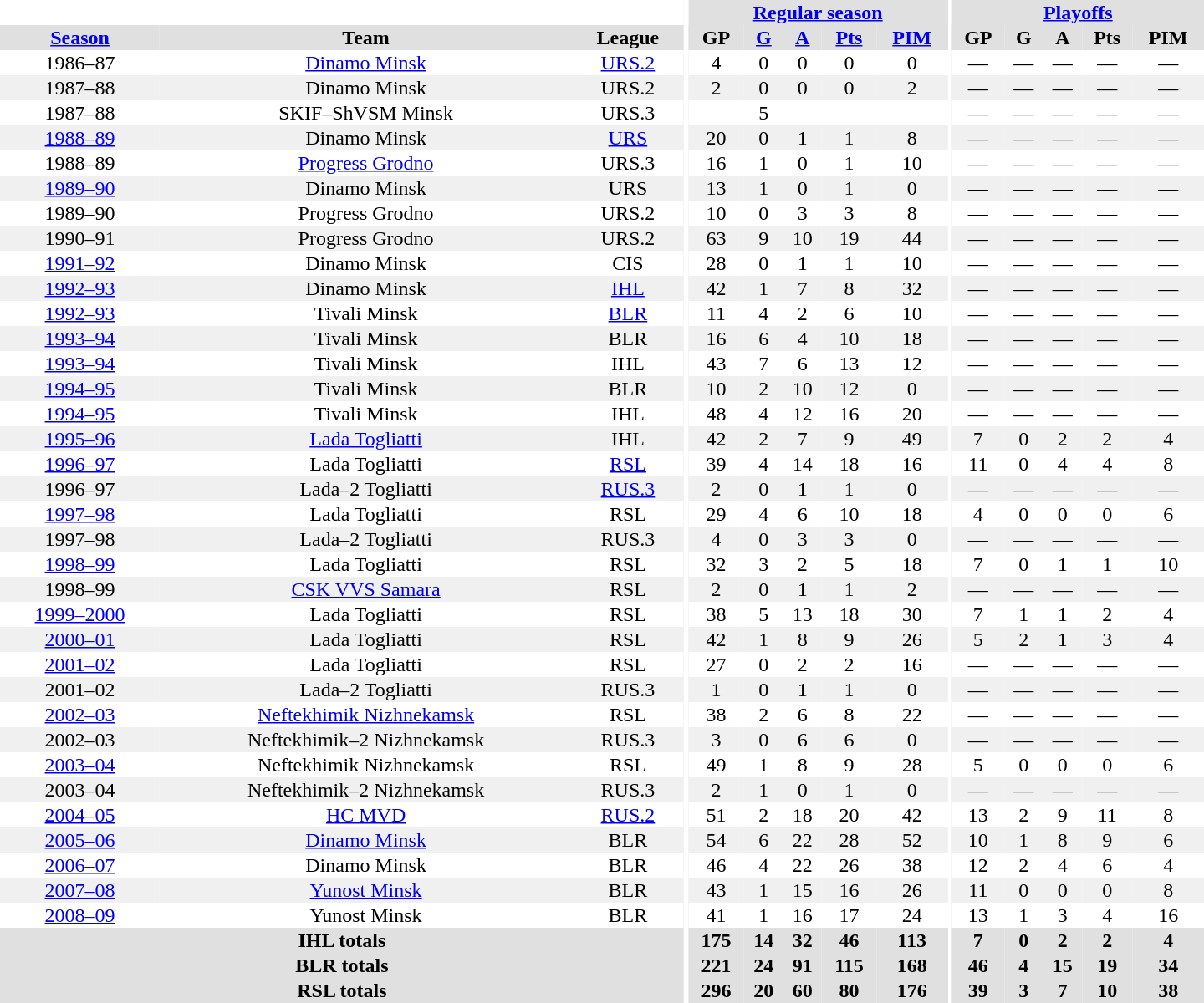<table border="0" cellpadding="1" cellspacing="0" style="text-align:center; width:60em">
<tr bgcolor="#e0e0e0">
<th colspan="3" bgcolor="#ffffff"></th>
<th rowspan="99" bgcolor="#ffffff"></th>
<th colspan="5"><a href='#'>Regular season</a></th>
<th rowspan="99" bgcolor="#ffffff"></th>
<th colspan="5"><a href='#'>Playoffs</a></th>
</tr>
<tr bgcolor="#e0e0e0">
<th><a href='#'>Season</a></th>
<th>Team</th>
<th>League</th>
<th>GP</th>
<th><a href='#'>G</a></th>
<th><a href='#'>A</a></th>
<th><a href='#'>Pts</a></th>
<th><a href='#'>PIM</a></th>
<th>GP</th>
<th>G</th>
<th>A</th>
<th>Pts</th>
<th>PIM</th>
</tr>
<tr>
<td>1986–87</td>
<td><a href='#'>Dinamo Minsk</a></td>
<td><a href='#'>URS.2</a></td>
<td>4</td>
<td>0</td>
<td>0</td>
<td>0</td>
<td>0</td>
<td>—</td>
<td>—</td>
<td>—</td>
<td>—</td>
<td>—</td>
</tr>
<tr bgcolor="#f0f0f0">
<td>1987–88</td>
<td>Dinamo Minsk</td>
<td>URS.2</td>
<td>2</td>
<td>0</td>
<td>0</td>
<td>0</td>
<td>2</td>
<td>—</td>
<td>—</td>
<td>—</td>
<td>—</td>
<td>—</td>
</tr>
<tr>
<td>1987–88</td>
<td>SKIF–ShVSM Minsk</td>
<td>URS.3</td>
<td></td>
<td>5</td>
<td></td>
<td></td>
<td></td>
<td>—</td>
<td>—</td>
<td>—</td>
<td>—</td>
<td>—</td>
</tr>
<tr bgcolor="#f0f0f0">
<td><a href='#'>1988–89</a></td>
<td>Dinamo Minsk</td>
<td><a href='#'>URS</a></td>
<td>20</td>
<td>0</td>
<td>1</td>
<td>1</td>
<td>8</td>
<td>—</td>
<td>—</td>
<td>—</td>
<td>—</td>
<td>—</td>
</tr>
<tr>
<td>1988–89</td>
<td><a href='#'>Progress Grodno</a></td>
<td>URS.3</td>
<td>16</td>
<td>1</td>
<td>0</td>
<td>1</td>
<td>10</td>
<td>—</td>
<td>—</td>
<td>—</td>
<td>—</td>
<td>—</td>
</tr>
<tr bgcolor="#f0f0f0">
<td><a href='#'>1989–90</a></td>
<td>Dinamo Minsk</td>
<td>URS</td>
<td>13</td>
<td>1</td>
<td>0</td>
<td>1</td>
<td>0</td>
<td>—</td>
<td>—</td>
<td>—</td>
<td>—</td>
<td>—</td>
</tr>
<tr>
<td>1989–90</td>
<td>Progress Grodno</td>
<td>URS.2</td>
<td>10</td>
<td>0</td>
<td>3</td>
<td>3</td>
<td>8</td>
<td>—</td>
<td>—</td>
<td>—</td>
<td>—</td>
<td>—</td>
</tr>
<tr bgcolor="#f0f0f0">
<td>1990–91</td>
<td>Progress Grodno</td>
<td>URS.2</td>
<td>63</td>
<td>9</td>
<td>10</td>
<td>19</td>
<td>44</td>
<td>—</td>
<td>—</td>
<td>—</td>
<td>—</td>
<td>—</td>
</tr>
<tr>
<td><a href='#'>1991–92</a></td>
<td>Dinamo Minsk</td>
<td>CIS</td>
<td>28</td>
<td>0</td>
<td>1</td>
<td>1</td>
<td>10</td>
<td>—</td>
<td>—</td>
<td>—</td>
<td>—</td>
<td>—</td>
</tr>
<tr bgcolor="#f0f0f0">
<td><a href='#'>1992–93</a></td>
<td>Dinamo Minsk</td>
<td><a href='#'>IHL</a></td>
<td>42</td>
<td>1</td>
<td>7</td>
<td>8</td>
<td>32</td>
<td>—</td>
<td>—</td>
<td>—</td>
<td>—</td>
<td>—</td>
</tr>
<tr>
<td><a href='#'>1992–93</a></td>
<td>Tivali Minsk</td>
<td><a href='#'>BLR</a></td>
<td>11</td>
<td>4</td>
<td>2</td>
<td>6</td>
<td>10</td>
<td>—</td>
<td>—</td>
<td>—</td>
<td>—</td>
<td>—</td>
</tr>
<tr bgcolor="#f0f0f0">
<td><a href='#'>1993–94</a></td>
<td>Tivali Minsk</td>
<td>BLR</td>
<td>16</td>
<td>6</td>
<td>4</td>
<td>10</td>
<td>18</td>
<td>—</td>
<td>—</td>
<td>—</td>
<td>—</td>
<td>—</td>
</tr>
<tr>
<td><a href='#'>1993–94</a></td>
<td>Tivali Minsk</td>
<td>IHL</td>
<td>43</td>
<td>7</td>
<td>6</td>
<td>13</td>
<td>12</td>
<td>—</td>
<td>—</td>
<td>—</td>
<td>—</td>
<td>—</td>
</tr>
<tr bgcolor="#f0f0f0">
<td><a href='#'>1994–95</a></td>
<td>Tivali Minsk</td>
<td>BLR</td>
<td>10</td>
<td>2</td>
<td>10</td>
<td>12</td>
<td>0</td>
<td>—</td>
<td>—</td>
<td>—</td>
<td>—</td>
<td>—</td>
</tr>
<tr>
<td><a href='#'>1994–95</a></td>
<td>Tivali Minsk</td>
<td>IHL</td>
<td>48</td>
<td>4</td>
<td>12</td>
<td>16</td>
<td>20</td>
<td>—</td>
<td>—</td>
<td>—</td>
<td>—</td>
<td>—</td>
</tr>
<tr bgcolor="#f0f0f0">
<td><a href='#'>1995–96</a></td>
<td><a href='#'>Lada Togliatti</a></td>
<td>IHL</td>
<td>42</td>
<td>2</td>
<td>7</td>
<td>9</td>
<td>49</td>
<td>7</td>
<td>0</td>
<td>2</td>
<td>2</td>
<td>4</td>
</tr>
<tr>
<td><a href='#'>1996–97</a></td>
<td>Lada Togliatti</td>
<td><a href='#'>RSL</a></td>
<td>39</td>
<td>4</td>
<td>14</td>
<td>18</td>
<td>16</td>
<td>11</td>
<td>0</td>
<td>4</td>
<td>4</td>
<td>8</td>
</tr>
<tr bgcolor="#f0f0f0">
<td>1996–97</td>
<td>Lada–2 Togliatti</td>
<td><a href='#'>RUS.3</a></td>
<td>2</td>
<td>0</td>
<td>1</td>
<td>1</td>
<td>0</td>
<td>—</td>
<td>—</td>
<td>—</td>
<td>—</td>
<td>—</td>
</tr>
<tr>
<td><a href='#'>1997–98</a></td>
<td>Lada Togliatti</td>
<td>RSL</td>
<td>29</td>
<td>4</td>
<td>6</td>
<td>10</td>
<td>18</td>
<td>4</td>
<td>0</td>
<td>0</td>
<td>0</td>
<td>6</td>
</tr>
<tr bgcolor="#f0f0f0">
<td>1997–98</td>
<td>Lada–2 Togliatti</td>
<td>RUS.3</td>
<td>4</td>
<td>0</td>
<td>3</td>
<td>3</td>
<td>0</td>
<td>—</td>
<td>—</td>
<td>—</td>
<td>—</td>
<td>—</td>
</tr>
<tr>
<td><a href='#'>1998–99</a></td>
<td>Lada Togliatti</td>
<td>RSL</td>
<td>32</td>
<td>3</td>
<td>2</td>
<td>5</td>
<td>18</td>
<td>7</td>
<td>0</td>
<td>1</td>
<td>1</td>
<td>10</td>
</tr>
<tr bgcolor="#f0f0f0">
<td>1998–99</td>
<td><a href='#'>CSK VVS Samara</a></td>
<td>RSL</td>
<td>2</td>
<td>0</td>
<td>1</td>
<td>1</td>
<td>2</td>
<td>—</td>
<td>—</td>
<td>—</td>
<td>—</td>
<td>—</td>
</tr>
<tr>
<td><a href='#'>1999–2000</a></td>
<td>Lada Togliatti</td>
<td>RSL</td>
<td>38</td>
<td>5</td>
<td>13</td>
<td>18</td>
<td>30</td>
<td>7</td>
<td>1</td>
<td>1</td>
<td>2</td>
<td>4</td>
</tr>
<tr bgcolor="#f0f0f0">
<td><a href='#'>2000–01</a></td>
<td>Lada Togliatti</td>
<td>RSL</td>
<td>42</td>
<td>1</td>
<td>8</td>
<td>9</td>
<td>26</td>
<td>5</td>
<td>2</td>
<td>1</td>
<td>3</td>
<td>4</td>
</tr>
<tr>
<td><a href='#'>2001–02</a></td>
<td>Lada Togliatti</td>
<td>RSL</td>
<td>27</td>
<td>0</td>
<td>2</td>
<td>2</td>
<td>16</td>
<td>—</td>
<td>—</td>
<td>—</td>
<td>—</td>
<td>—</td>
</tr>
<tr bgcolor="#f0f0f0">
<td>2001–02</td>
<td>Lada–2 Togliatti</td>
<td>RUS.3</td>
<td>1</td>
<td>0</td>
<td>1</td>
<td>1</td>
<td>0</td>
<td>—</td>
<td>—</td>
<td>—</td>
<td>—</td>
<td>—</td>
</tr>
<tr>
<td><a href='#'>2002–03</a></td>
<td><a href='#'>Neftekhimik Nizhnekamsk</a></td>
<td>RSL</td>
<td>38</td>
<td>2</td>
<td>6</td>
<td>8</td>
<td>22</td>
<td>—</td>
<td>—</td>
<td>—</td>
<td>—</td>
<td>—</td>
</tr>
<tr bgcolor="#f0f0f0">
<td>2002–03</td>
<td>Neftekhimik–2 Nizhnekamsk</td>
<td>RUS.3</td>
<td>3</td>
<td>0</td>
<td>6</td>
<td>6</td>
<td>0</td>
<td>—</td>
<td>—</td>
<td>—</td>
<td>—</td>
<td>—</td>
</tr>
<tr>
<td><a href='#'>2003–04</a></td>
<td>Neftekhimik Nizhnekamsk</td>
<td>RSL</td>
<td>49</td>
<td>1</td>
<td>8</td>
<td>9</td>
<td>28</td>
<td>5</td>
<td>0</td>
<td>0</td>
<td>0</td>
<td>6</td>
</tr>
<tr bgcolor="#f0f0f0">
<td>2003–04</td>
<td>Neftekhimik–2 Nizhnekamsk</td>
<td>RUS.3</td>
<td>2</td>
<td>1</td>
<td>0</td>
<td>1</td>
<td>0</td>
<td>—</td>
<td>—</td>
<td>—</td>
<td>—</td>
<td>—</td>
</tr>
<tr>
<td><a href='#'>2004–05</a></td>
<td><a href='#'>HC MVD</a></td>
<td><a href='#'>RUS.2</a></td>
<td>51</td>
<td>2</td>
<td>18</td>
<td>20</td>
<td>42</td>
<td>13</td>
<td>2</td>
<td>9</td>
<td>11</td>
<td>8</td>
</tr>
<tr bgcolor="#f0f0f0">
<td><a href='#'>2005–06</a></td>
<td><a href='#'>Dinamo Minsk</a></td>
<td>BLR</td>
<td>54</td>
<td>6</td>
<td>22</td>
<td>28</td>
<td>52</td>
<td>10</td>
<td>1</td>
<td>8</td>
<td>9</td>
<td>6</td>
</tr>
<tr>
<td><a href='#'>2006–07</a></td>
<td>Dinamo Minsk</td>
<td>BLR</td>
<td>46</td>
<td>4</td>
<td>22</td>
<td>26</td>
<td>38</td>
<td>12</td>
<td>2</td>
<td>4</td>
<td>6</td>
<td>4</td>
</tr>
<tr bgcolor="#f0f0f0">
<td><a href='#'>2007–08</a></td>
<td><a href='#'>Yunost Minsk</a></td>
<td>BLR</td>
<td>43</td>
<td>1</td>
<td>15</td>
<td>16</td>
<td>26</td>
<td>11</td>
<td>0</td>
<td>0</td>
<td>0</td>
<td>8</td>
</tr>
<tr>
<td><a href='#'>2008–09</a></td>
<td>Yunost Minsk</td>
<td>BLR</td>
<td>41</td>
<td>1</td>
<td>16</td>
<td>17</td>
<td>24</td>
<td>13</td>
<td>1</td>
<td>3</td>
<td>4</td>
<td>16</td>
</tr>
<tr bgcolor="#e0e0e0">
<th colspan="3">IHL totals</th>
<th>175</th>
<th>14</th>
<th>32</th>
<th>46</th>
<th>113</th>
<th>7</th>
<th>0</th>
<th>2</th>
<th>2</th>
<th>4</th>
</tr>
<tr bgcolor="#e0e0e0">
<th colspan="3">BLR totals</th>
<th>221</th>
<th>24</th>
<th>91</th>
<th>115</th>
<th>168</th>
<th>46</th>
<th>4</th>
<th>15</th>
<th>19</th>
<th>34</th>
</tr>
<tr bgcolor="#e0e0e0">
<th colspan="3">RSL totals</th>
<th>296</th>
<th>20</th>
<th>60</th>
<th>80</th>
<th>176</th>
<th>39</th>
<th>3</th>
<th>7</th>
<th>10</th>
<th>38</th>
</tr>
</table>
